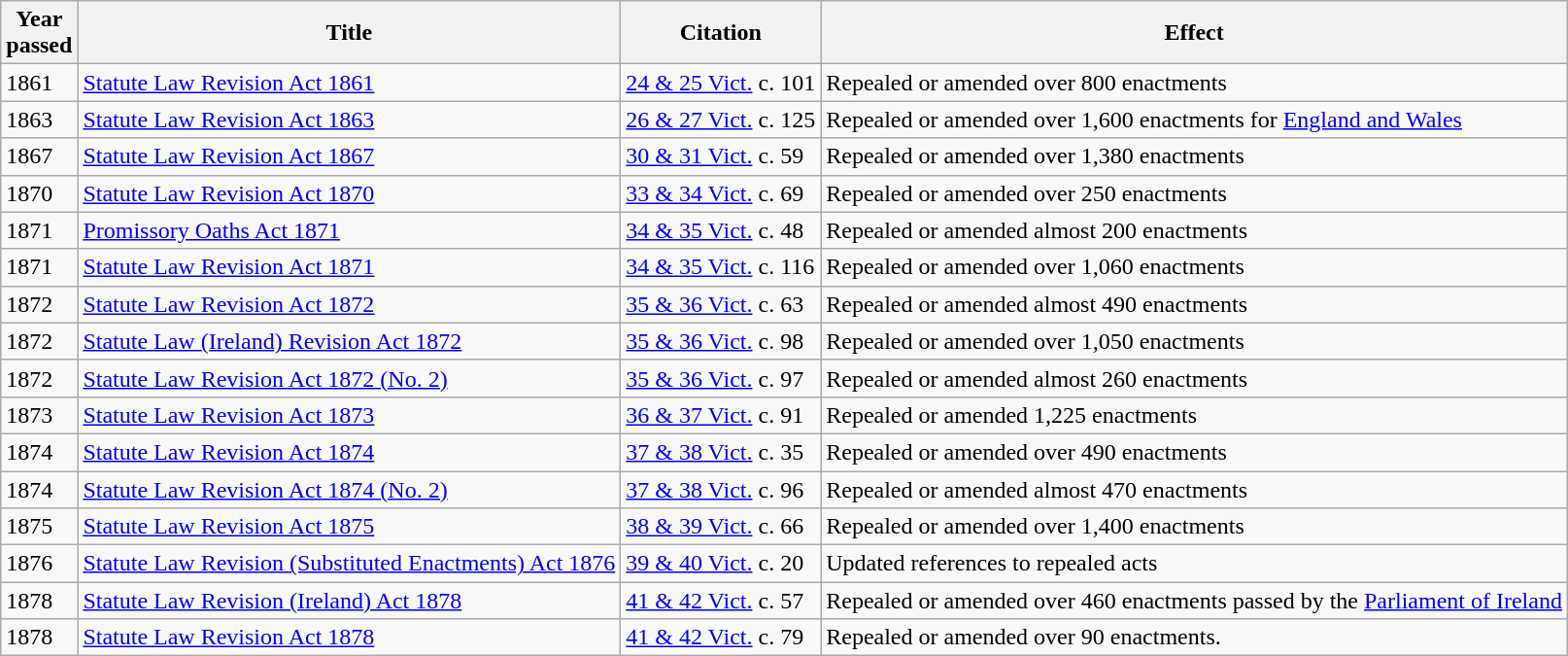<table class="wikitable">
<tr>
<th>Year<br>passed</th>
<th>Title</th>
<th>Citation</th>
<th>Effect</th>
</tr>
<tr>
<td>1861</td>
<td><a href='#'>Statute Law Revision Act 1861</a></td>
<td><a href='#'>24 & 25 Vict.</a> c. 101</td>
<td>Repealed or amended over 800 enactments</td>
</tr>
<tr>
<td>1863</td>
<td><a href='#'>Statute Law Revision Act 1863</a></td>
<td><a href='#'>26 & 27 Vict.</a> c. 125</td>
<td>Repealed or amended over 1,600 enactments for <a href='#'>England and Wales</a></td>
</tr>
<tr>
<td>1867</td>
<td><a href='#'>Statute Law Revision Act 1867</a></td>
<td><a href='#'>30 & 31 Vict.</a> c. 59</td>
<td>Repealed or amended over 1,380 enactments</td>
</tr>
<tr>
<td>1870</td>
<td><a href='#'>Statute Law Revision Act 1870</a></td>
<td><a href='#'>33 & 34 Vict.</a> c. 69</td>
<td>Repealed or amended over 250 enactments</td>
</tr>
<tr>
<td>1871</td>
<td><a href='#'>Promissory Oaths Act 1871</a></td>
<td><a href='#'>34 & 35 Vict.</a> c. 48</td>
<td>Repealed or amended almost 200 enactments</td>
</tr>
<tr>
<td>1871</td>
<td><a href='#'>Statute Law Revision Act 1871</a></td>
<td><a href='#'>34 & 35 Vict.</a> c. 116</td>
<td>Repealed or amended over 1,060 enactments</td>
</tr>
<tr>
<td>1872</td>
<td><a href='#'>Statute Law Revision Act 1872</a></td>
<td><a href='#'>35 & 36 Vict.</a> c. 63</td>
<td>Repealed or amended almost 490 enactments</td>
</tr>
<tr>
<td>1872</td>
<td><a href='#'>Statute Law (Ireland) Revision Act 1872</a></td>
<td><a href='#'>35 & 36 Vict.</a> c. 98</td>
<td>Repealed or amended over 1,050 enactments</td>
</tr>
<tr>
<td>1872</td>
<td><a href='#'>Statute Law Revision Act 1872 (No. 2)</a></td>
<td><a href='#'>35 & 36 Vict.</a> c. 97</td>
<td>Repealed or amended almost 260 enactments</td>
</tr>
<tr>
<td>1873</td>
<td><a href='#'>Statute Law Revision Act 1873</a></td>
<td><a href='#'>36 & 37 Vict.</a> c. 91</td>
<td>Repealed or amended 1,225 enactments</td>
</tr>
<tr>
<td>1874</td>
<td><a href='#'>Statute Law Revision Act 1874</a></td>
<td><a href='#'>37 & 38 Vict.</a> c. 35</td>
<td>Repealed or amended over 490 enactments</td>
</tr>
<tr>
<td>1874</td>
<td><a href='#'>Statute Law Revision Act 1874 (No. 2)</a></td>
<td><a href='#'>37 & 38 Vict.</a> c. 96</td>
<td>Repealed or amended almost 470 enactments</td>
</tr>
<tr>
<td>1875</td>
<td><a href='#'>Statute Law Revision Act 1875</a></td>
<td><a href='#'>38 & 39 Vict.</a> c. 66</td>
<td>Repealed or amended over 1,400 enactments</td>
</tr>
<tr>
<td>1876</td>
<td><a href='#'>Statute Law Revision (Substituted Enactments) Act 1876</a></td>
<td><a href='#'>39 & 40 Vict.</a> c. 20</td>
<td>Updated references to repealed acts</td>
</tr>
<tr>
<td>1878</td>
<td><a href='#'>Statute Law Revision (Ireland) Act 1878</a></td>
<td><a href='#'>41 & 42 Vict.</a> c. 57</td>
<td>Repealed or amended over 460 enactments passed by the <a href='#'>Parliament of Ireland</a></td>
</tr>
<tr>
<td>1878</td>
<td><a href='#'>Statute Law Revision Act 1878</a></td>
<td><a href='#'>41 & 42 Vict.</a> c. 79</td>
<td>Repealed or amended over 90 enactments.</td>
</tr>
</table>
